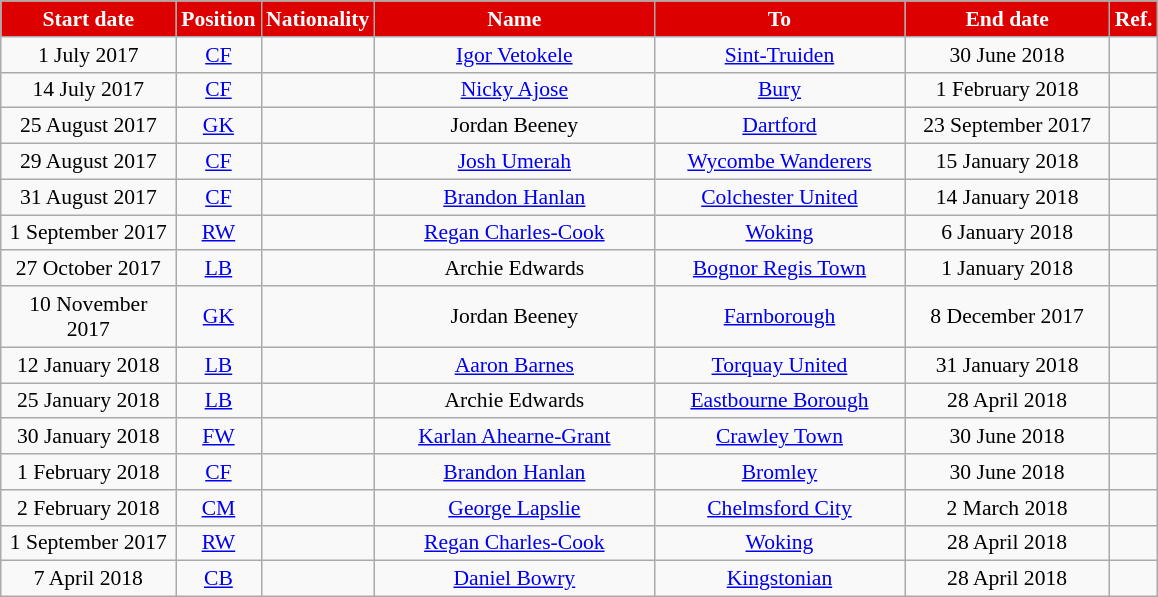<table class="wikitable"  style="text-align:center; font-size:90%; ">
<tr>
<th style="background:#DD0000; color:white; width:110px;">Start date</th>
<th style="background:#DD0000; color:white; width:50px;">Position</th>
<th style="background:#DD0000; color:white; width:50px;">Nationality</th>
<th style="background:#DD0000; color:white; width:180px;">Name</th>
<th style="background:#DD0000; color:white; width:160px;">To</th>
<th style="background:#DD0000; color:white; width:130px;">End date</th>
<th style="background:#DD0000; color:white; width:25px;">Ref.</th>
</tr>
<tr>
<td>1 July 2017</td>
<td><a href='#'>CF</a></td>
<td></td>
<td><a href='#'>Igor Vetokele</a></td>
<td><a href='#'>Sint-Truiden</a></td>
<td>30 June 2018</td>
<td></td>
</tr>
<tr>
<td>14 July 2017</td>
<td><a href='#'>CF</a></td>
<td></td>
<td><a href='#'>Nicky Ajose</a></td>
<td><a href='#'>Bury</a></td>
<td>1 February 2018</td>
<td></td>
</tr>
<tr>
<td>25 August 2017</td>
<td><a href='#'>GK</a></td>
<td></td>
<td>Jordan Beeney</td>
<td><a href='#'>Dartford</a></td>
<td>23 September 2017</td>
<td></td>
</tr>
<tr>
<td>29 August 2017</td>
<td><a href='#'>CF</a></td>
<td></td>
<td><a href='#'>Josh Umerah</a></td>
<td><a href='#'>Wycombe Wanderers</a></td>
<td>15 January 2018</td>
<td></td>
</tr>
<tr>
<td>31 August 2017</td>
<td><a href='#'>CF</a></td>
<td></td>
<td><a href='#'>Brandon Hanlan</a></td>
<td><a href='#'>Colchester United</a></td>
<td>14 January 2018</td>
<td></td>
</tr>
<tr>
<td>1 September 2017</td>
<td><a href='#'>RW</a></td>
<td></td>
<td><a href='#'>Regan Charles-Cook</a></td>
<td><a href='#'>Woking</a></td>
<td>6 January 2018</td>
<td></td>
</tr>
<tr>
<td>27 October 2017</td>
<td><a href='#'>LB</a></td>
<td></td>
<td>Archie Edwards</td>
<td><a href='#'>Bognor Regis Town</a></td>
<td>1 January 2018</td>
<td></td>
</tr>
<tr>
<td>10 November 2017</td>
<td><a href='#'>GK</a></td>
<td></td>
<td>Jordan Beeney</td>
<td><a href='#'>Farnborough</a></td>
<td>8 December 2017</td>
<td></td>
</tr>
<tr>
<td>12 January 2018</td>
<td><a href='#'>LB</a></td>
<td></td>
<td><a href='#'>Aaron Barnes</a></td>
<td><a href='#'>Torquay United</a></td>
<td>31 January 2018</td>
<td></td>
</tr>
<tr>
<td>25 January 2018</td>
<td><a href='#'>LB</a></td>
<td></td>
<td>Archie Edwards</td>
<td><a href='#'>Eastbourne Borough</a></td>
<td>28 April 2018</td>
<td></td>
</tr>
<tr>
<td>30 January 2018</td>
<td><a href='#'>FW</a></td>
<td></td>
<td><a href='#'>Karlan Ahearne-Grant</a></td>
<td><a href='#'>Crawley Town</a></td>
<td>30 June 2018</td>
<td></td>
</tr>
<tr>
<td>1 February 2018</td>
<td><a href='#'>CF</a></td>
<td></td>
<td><a href='#'>Brandon Hanlan</a></td>
<td><a href='#'>Bromley</a></td>
<td>30 June 2018</td>
<td></td>
</tr>
<tr>
<td>2 February 2018</td>
<td><a href='#'>CM</a></td>
<td></td>
<td><a href='#'>George Lapslie</a></td>
<td><a href='#'>Chelmsford City</a></td>
<td>2 March 2018</td>
<td></td>
</tr>
<tr>
<td>1 September 2017</td>
<td><a href='#'>RW</a></td>
<td></td>
<td><a href='#'>Regan Charles-Cook</a></td>
<td><a href='#'>Woking</a></td>
<td>28 April 2018</td>
<td></td>
</tr>
<tr>
<td>7 April 2018</td>
<td><a href='#'>CB</a></td>
<td></td>
<td><a href='#'>Daniel Bowry</a></td>
<td><a href='#'>Kingstonian</a></td>
<td>28 April 2018</td>
<td></td>
</tr>
</table>
